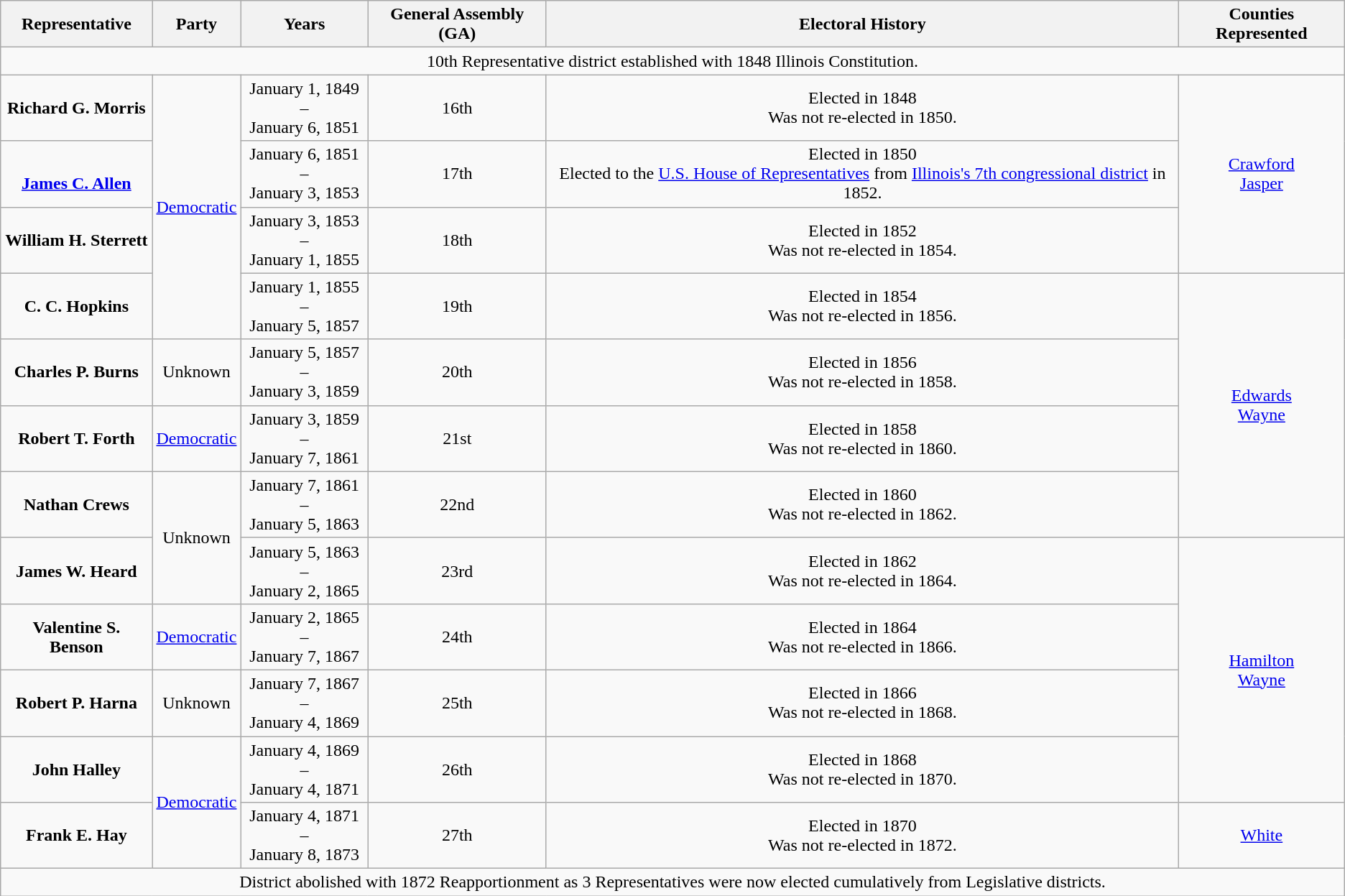<table class="wikitable" style="text-align:center">
<tr>
<th>Representative</th>
<th>Party</th>
<th>Years</th>
<th>General Assembly (GA)</th>
<th>Electoral History</th>
<th>Counties Represented</th>
</tr>
<tr>
<td colspan=6>10th Representative district established with 1848 Illinois Constitution.</td>
</tr>
<tr>
<td><strong>Richard G. Morris</strong></td>
<td rowspan=4 ><a href='#'>Democratic</a><br></td>
<td>January 1, 1849 –<br>January 6, 1851</td>
<td>16th</td>
<td>Elected in 1848<br>Was not re-elected in 1850.</td>
<td rowspan=3><a href='#'>Crawford</a><br><a href='#'>Jasper</a></td>
</tr>
<tr>
<td align=center><br><strong><a href='#'>James C. Allen</a></strong></td>
<td>January 6, 1851 –<br>January 3, 1853</td>
<td>17th</td>
<td>Elected in 1850<br>Elected to the <a href='#'>U.S. House of Representatives</a> from <a href='#'>Illinois's 7th congressional district</a> in 1852.</td>
</tr>
<tr>
<td><strong>William H. Sterrett</strong></td>
<td>January 3, 1853 –<br>January 1, 1855</td>
<td>18th</td>
<td>Elected in 1852<br>Was not re-elected in 1854.</td>
</tr>
<tr>
<td><strong>C. C. Hopkins</strong></td>
<td>January 1, 1855 –<br>January 5, 1857</td>
<td>19th</td>
<td>Elected in 1854<br>Was not re-elected in 1856.</td>
<td rowspan=4><a href='#'>Edwards</a><br><a href='#'>Wayne</a></td>
</tr>
<tr>
<td><strong>Charles P. Burns</strong></td>
<td>Unknown</td>
<td>January 5, 1857 –<br>January 3, 1859</td>
<td>20th</td>
<td>Elected in 1856<br>Was not re-elected in 1858.</td>
</tr>
<tr>
<td><strong>Robert T. Forth</strong></td>
<td><a href='#'>Democratic</a></td>
<td>January 3, 1859 –<br>January 7, 1861</td>
<td>21st</td>
<td>Elected in 1858<br>Was not re-elected in 1860.</td>
</tr>
<tr>
<td><strong>Nathan Crews</strong></td>
<td rowspan=2>Unknown</td>
<td>January 7, 1861 –<br>January 5, 1863</td>
<td>22nd</td>
<td>Elected in 1860<br>Was not re-elected in 1862.</td>
</tr>
<tr>
<td><strong>James W. Heard</strong></td>
<td>January 5, 1863 –<br>January 2, 1865</td>
<td>23rd</td>
<td>Elected in 1862<br>Was not re-elected in 1864.</td>
<td rowspan=4><a href='#'>Hamilton</a><br><a href='#'>Wayne</a></td>
</tr>
<tr>
<td><strong>Valentine S. Benson</strong></td>
<td><a href='#'>Democratic</a></td>
<td>January 2, 1865 –<br>January 7, 1867</td>
<td>24th</td>
<td>Elected in 1864<br>Was not re-elected in 1866.</td>
</tr>
<tr>
<td><strong>Robert P. Harna</strong></td>
<td>Unknown</td>
<td>January 7, 1867 –<br>January 4, 1869</td>
<td>25th</td>
<td>Elected in 1866<br>Was not re-elected in 1868.</td>
</tr>
<tr>
<td><strong>John Halley</strong></td>
<td rowspan=2 ><a href='#'>Democratic</a></td>
<td>January 4, 1869 –<br>January 4, 1871</td>
<td>26th</td>
<td>Elected in 1868<br>Was not re-elected in 1870.</td>
</tr>
<tr>
<td><strong>Frank E. Hay</strong></td>
<td>January 4, 1871 –<br>January 8, 1873</td>
<td>27th</td>
<td>Elected in 1870<br>Was not re-elected in 1872.</td>
<td><a href='#'>White</a></td>
</tr>
<tr>
<td colspan=6>District abolished with 1872 Reapportionment as 3 Representatives were now elected cumulatively from Legislative districts.</td>
</tr>
</table>
